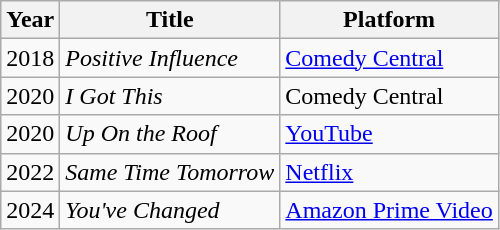<table class="wikitable sortable">
<tr>
<th>Year</th>
<th>Title</th>
<th class="unsortable">Platform</th>
</tr>
<tr>
<td>2018</td>
<td><em>Positive Influence</em></td>
<td><a href='#'>Comedy Central</a></td>
</tr>
<tr>
<td>2020</td>
<td><em>I Got This</em></td>
<td>Comedy Central</td>
</tr>
<tr>
<td>2020</td>
<td><em>Up On the Roof</em></td>
<td><a href='#'>YouTube</a></td>
</tr>
<tr>
<td>2022</td>
<td><em>Same Time Tomorrow</em></td>
<td><a href='#'>Netflix</a></td>
</tr>
<tr>
<td>2024</td>
<td><em>You've Changed</em></td>
<td><a href='#'>Amazon Prime Video</a></td>
</tr>
</table>
